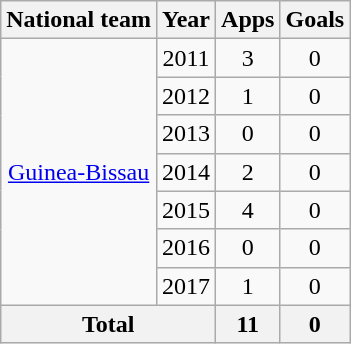<table class="wikitable" style="text-align:center">
<tr>
<th>National team</th>
<th>Year</th>
<th>Apps</th>
<th>Goals</th>
</tr>
<tr>
<td rowspan="7"><a href='#'>Guinea-Bissau</a></td>
<td>2011</td>
<td>3</td>
<td>0</td>
</tr>
<tr>
<td>2012</td>
<td>1</td>
<td>0</td>
</tr>
<tr>
<td>2013</td>
<td>0</td>
<td>0</td>
</tr>
<tr>
<td>2014</td>
<td>2</td>
<td>0</td>
</tr>
<tr>
<td>2015</td>
<td>4</td>
<td>0</td>
</tr>
<tr>
<td>2016</td>
<td>0</td>
<td>0</td>
</tr>
<tr>
<td>2017</td>
<td>1</td>
<td>0</td>
</tr>
<tr>
<th colspan=2>Total</th>
<th>11</th>
<th>0</th>
</tr>
</table>
